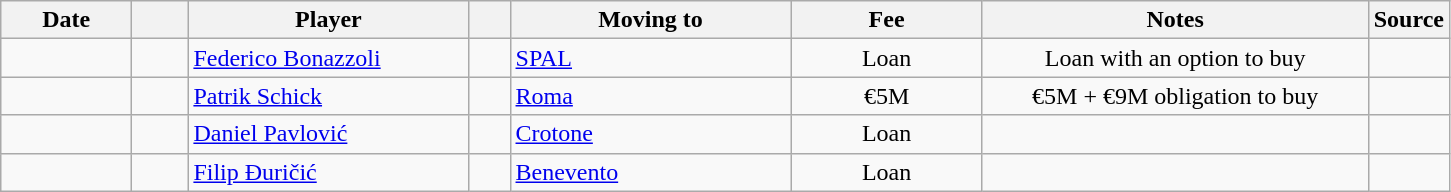<table class="wikitable sortable">
<tr>
<th style="width:80px;">Date</th>
<th style="width:30px;"></th>
<th style="width:180px;">Player</th>
<th style="width:20px;"></th>
<th style="width:180px;">Moving to</th>
<th style="width:120px;" class="unsortable">Fee</th>
<th style="width:250px;" class="unsortable">Notes</th>
<th style="width:20px;">Source</th>
</tr>
<tr>
<td></td>
<td align=center></td>
<td> <a href='#'>Federico Bonazzoli</a></td>
<td align=center></td>
<td> <a href='#'>SPAL</a></td>
<td align=center>Loan</td>
<td align=center>Loan with an option to buy</td>
<td></td>
</tr>
<tr>
<td></td>
<td align=center></td>
<td> <a href='#'>Patrik Schick</a></td>
<td align=center></td>
<td> <a href='#'>Roma</a></td>
<td align=center>€5M</td>
<td align=center>€5M + €9M obligation to buy</td>
<td></td>
</tr>
<tr>
<td></td>
<td align=center></td>
<td> <a href='#'>Daniel Pavlović</a></td>
<td align=center></td>
<td> <a href='#'>Crotone</a></td>
<td align=center>Loan</td>
<td align=center></td>
<td></td>
</tr>
<tr>
<td></td>
<td align=center></td>
<td> <a href='#'>Filip Đuričić</a></td>
<td align=center></td>
<td> <a href='#'>Benevento</a></td>
<td align=center>Loan</td>
<td align=center></td>
<td></td>
</tr>
</table>
